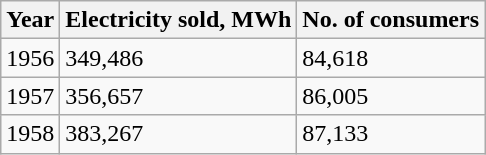<table class="wikitable">
<tr>
<th>Year</th>
<th>Electricity  sold, MWh</th>
<th>No.  of consumers</th>
</tr>
<tr>
<td>1956</td>
<td>349,486</td>
<td>84,618</td>
</tr>
<tr>
<td>1957</td>
<td>356,657</td>
<td>86,005</td>
</tr>
<tr>
<td>1958</td>
<td>383,267</td>
<td>87,133</td>
</tr>
</table>
